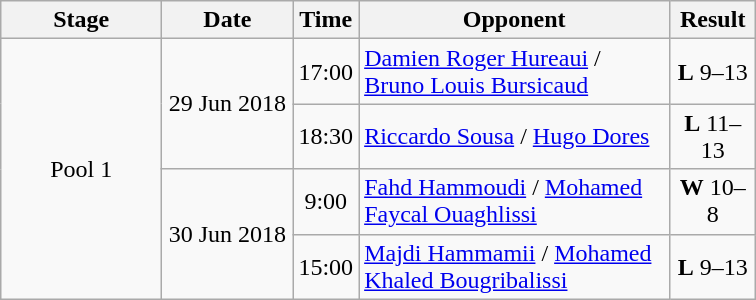<table class=wikitable>
<tr>
<th width=100>Stage</th>
<th width=80>Date</th>
<th width=10>Time</th>
<th width=200>Opponent</th>
<th width=50>Result</th>
</tr>
<tr align=center>
<td rowspan=4>Pool 1</td>
<td rowspan=2>29 Jun 2018</td>
<td>17:00</td>
<td align=left> <a href='#'>Damien Roger Hureaui</a> / <a href='#'>Bruno Louis Bursicaud</a></td>
<td><strong>L</strong> 9–13</td>
</tr>
<tr align=center>
<td>18:30</td>
<td align=left> <a href='#'>Riccardo Sousa</a> / <a href='#'>Hugo Dores</a></td>
<td><strong>L</strong> 11–13</td>
</tr>
<tr align=center>
<td rowspan=2>30 Jun 2018</td>
<td>9:00</td>
<td align=left> <a href='#'>Fahd Hammoudi</a> / <a href='#'>Mohamed Faycal Ouaghlissi</a></td>
<td><strong>W</strong> 10–8</td>
</tr>
<tr align=center>
<td>15:00</td>
<td align=left> <a href='#'>Majdi Hammamii</a> / <a href='#'>Mohamed Khaled Bougribalissi</a></td>
<td><strong>L</strong> 9–13</td>
</tr>
</table>
